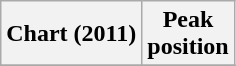<table class="wikitable plainrowheaders" style="text-align:center">
<tr>
<th scope="col">Chart (2011)</th>
<th scope="col">Peak<br>position</th>
</tr>
<tr>
</tr>
</table>
